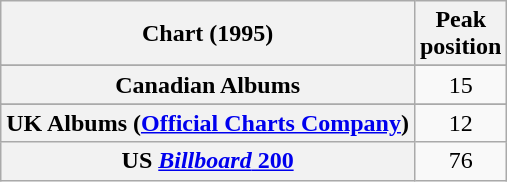<table class="wikitable sortable plainrowheaders" style="text-align:center;">
<tr>
<th>Chart (1995)</th>
<th>Peak<br>position</th>
</tr>
<tr>
</tr>
<tr>
</tr>
<tr>
</tr>
<tr>
</tr>
<tr>
<th scope="row">Canadian Albums</th>
<td>15</td>
</tr>
<tr>
</tr>
<tr>
</tr>
<tr>
</tr>
<tr>
</tr>
<tr>
</tr>
<tr>
<th scope="row">UK Albums (<a href='#'>Official Charts Company</a>)</th>
<td>12</td>
</tr>
<tr>
<th scope="row">US <a href='#'><em>Billboard</em> 200</a></th>
<td>76</td>
</tr>
</table>
